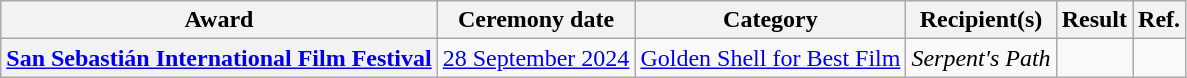<table class="wikitable sortable plainrowheaders">
<tr>
<th scope="col">Award</th>
<th scope="col">Ceremony date</th>
<th scope="col">Category</th>
<th scope="col">Recipient(s)</th>
<th scope="col">Result</th>
<th scope="col" class="unsortable">Ref.</th>
</tr>
<tr>
<th scope="row"><a href='#'>San Sebastián International Film Festival</a></th>
<td><a href='#'>28 September 2024</a></td>
<td><a href='#'>Golden Shell for Best Film</a></td>
<td><em>Serpent's Path</em></td>
<td></td>
<td align="center"></td>
</tr>
</table>
